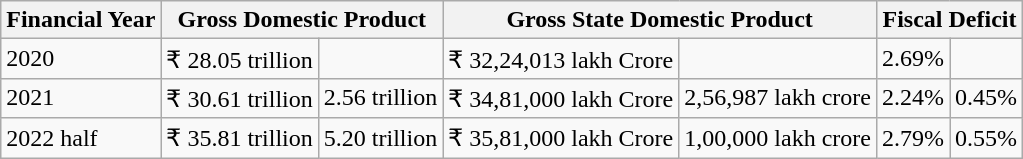<table class="wikitable">
<tr>
<th>Financial Year</th>
<th colspan="2">Gross Domestic Product</th>
<th colspan="2">Gross State Domestic Product</th>
<th colspan="2">Fiscal Deficit</th>
</tr>
<tr>
<td>2020</td>
<td>₹ 28.05 trillion</td>
<td></td>
<td>₹ 32,24,013 lakh Crore</td>
<td></td>
<td>2.69%</td>
<td></td>
</tr>
<tr>
<td>2021</td>
<td>₹ 30.61 trillion</td>
<td> 2.56 trillion</td>
<td>₹ 34,81,000 lakh Crore</td>
<td> 2,56,987 lakh crore</td>
<td>2.24%</td>
<td> 0.45%</td>
</tr>
<tr>
<td>2022 half</td>
<td>₹ 35.81 trillion</td>
<td> 5.20 trillion</td>
<td>₹ 35,81,000 lakh Crore</td>
<td> 1,00,000 lakh crore</td>
<td>2.79%</td>
<td> 0.55%</td>
</tr>
</table>
